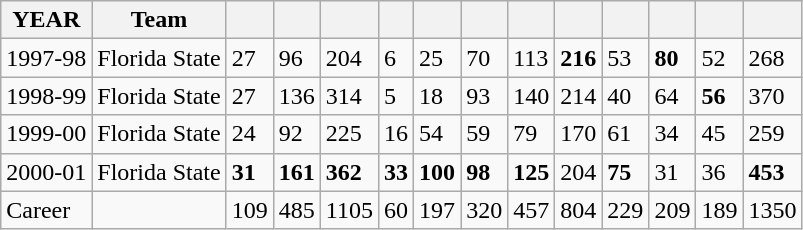<table class="wikitable">
<tr>
<th>YEAR</th>
<th>Team</th>
<th scope="col"></th>
<th scope="col"></th>
<th scope="col"></th>
<th scope="col"></th>
<th scope="col"></th>
<th scope="col"></th>
<th scope="col"></th>
<th scope="col"></th>
<th scope="col"></th>
<th scope="col"></th>
<th scope="col"></th>
<th scope="col"></th>
</tr>
<tr>
<td>1997-98</td>
<td>Florida State</td>
<td>27</td>
<td>96</td>
<td>204</td>
<td>6</td>
<td>25</td>
<td>70</td>
<td>113</td>
<td><strong>216</strong></td>
<td>53</td>
<td><strong>80</strong></td>
<td>52</td>
<td>268</td>
</tr>
<tr>
<td>1998-99</td>
<td>Florida State</td>
<td>27</td>
<td>136</td>
<td>314</td>
<td>5</td>
<td>18</td>
<td>93</td>
<td>140</td>
<td>214</td>
<td>40</td>
<td>64</td>
<td><strong>56</strong></td>
<td>370</td>
</tr>
<tr>
<td>1999-00</td>
<td>Florida State</td>
<td>24</td>
<td>92</td>
<td>225</td>
<td>16</td>
<td>54</td>
<td>59</td>
<td>79</td>
<td>170</td>
<td>61</td>
<td>34</td>
<td>45</td>
<td>259</td>
</tr>
<tr>
<td>2000-01</td>
<td>Florida State</td>
<td><strong>31</strong></td>
<td><strong>161</strong></td>
<td><strong>362</strong></td>
<td><strong>33</strong></td>
<td><strong>100</strong></td>
<td><strong>98</strong></td>
<td><strong>125</strong></td>
<td>204</td>
<td><strong>75</strong></td>
<td>31</td>
<td>36</td>
<td><strong>453</strong></td>
</tr>
<tr>
<td>Career</td>
<td></td>
<td>109</td>
<td>485</td>
<td>1105</td>
<td>60</td>
<td>197</td>
<td>320</td>
<td>457</td>
<td>804</td>
<td>229</td>
<td>209</td>
<td>189</td>
<td>1350</td>
</tr>
</table>
